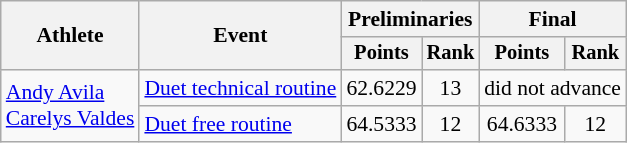<table class="wikitable" style="font-size:90%">
<tr>
<th rowspan="2">Athlete</th>
<th rowspan="2">Event</th>
<th colspan="2">Preliminaries</th>
<th colspan="2">Final</th>
</tr>
<tr style="font-size:95%">
<th>Points</th>
<th>Rank</th>
<th>Points</th>
<th>Rank</th>
</tr>
<tr align="center">
<td align="left" rowspan=2><a href='#'>Andy Avila</a><br><a href='#'>Carelys Valdes</a></td>
<td align="left"><a href='#'>Duet technical routine</a></td>
<td>62.6229</td>
<td>13</td>
<td colspan=2>did not advance</td>
</tr>
<tr align="center">
<td align="left"><a href='#'>Duet free routine</a></td>
<td>64.5333</td>
<td>12</td>
<td>64.6333</td>
<td>12</td>
</tr>
</table>
